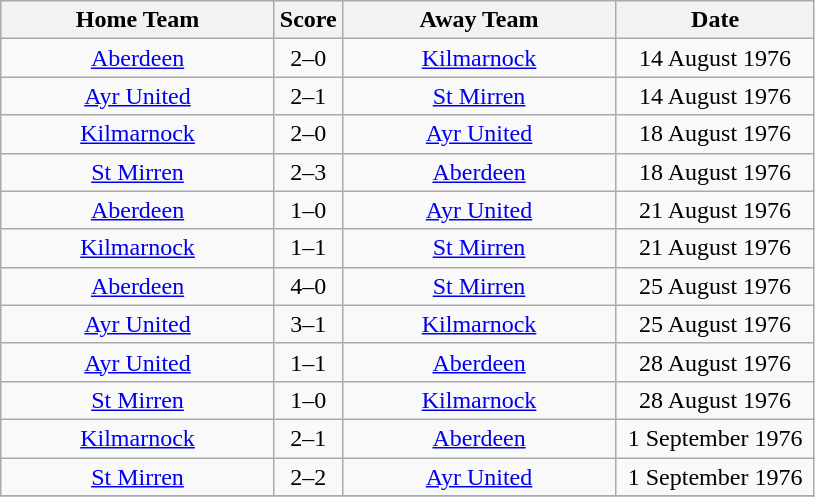<table class="wikitable" style="text-align:center;">
<tr>
<th width=175>Home Team</th>
<th width=20>Score</th>
<th width=175>Away Team</th>
<th width= 125>Date</th>
</tr>
<tr>
<td><a href='#'>Aberdeen</a></td>
<td>2–0</td>
<td><a href='#'>Kilmarnock</a></td>
<td>14 August 1976</td>
</tr>
<tr>
<td><a href='#'>Ayr United</a></td>
<td>2–1</td>
<td><a href='#'>St Mirren</a></td>
<td>14 August 1976</td>
</tr>
<tr>
<td><a href='#'>Kilmarnock</a></td>
<td>2–0</td>
<td><a href='#'>Ayr United</a></td>
<td>18 August 1976</td>
</tr>
<tr>
<td><a href='#'>St Mirren</a></td>
<td>2–3</td>
<td><a href='#'>Aberdeen</a></td>
<td>18 August 1976</td>
</tr>
<tr>
<td><a href='#'>Aberdeen</a></td>
<td>1–0</td>
<td><a href='#'>Ayr United</a></td>
<td>21 August 1976</td>
</tr>
<tr>
<td><a href='#'>Kilmarnock</a></td>
<td>1–1</td>
<td><a href='#'>St Mirren</a></td>
<td>21 August 1976</td>
</tr>
<tr>
<td><a href='#'>Aberdeen</a></td>
<td>4–0</td>
<td><a href='#'>St Mirren</a></td>
<td>25 August 1976</td>
</tr>
<tr>
<td><a href='#'>Ayr United</a></td>
<td>3–1</td>
<td><a href='#'>Kilmarnock</a></td>
<td>25 August 1976</td>
</tr>
<tr>
<td><a href='#'>Ayr United</a></td>
<td>1–1</td>
<td><a href='#'>Aberdeen</a></td>
<td>28 August 1976</td>
</tr>
<tr>
<td><a href='#'>St Mirren</a></td>
<td>1–0</td>
<td><a href='#'>Kilmarnock</a></td>
<td>28 August 1976</td>
</tr>
<tr>
<td><a href='#'>Kilmarnock</a></td>
<td>2–1</td>
<td><a href='#'>Aberdeen</a></td>
<td>1 September 1976</td>
</tr>
<tr>
<td><a href='#'>St Mirren</a></td>
<td>2–2</td>
<td><a href='#'>Ayr United</a></td>
<td>1 September 1976</td>
</tr>
<tr>
</tr>
</table>
